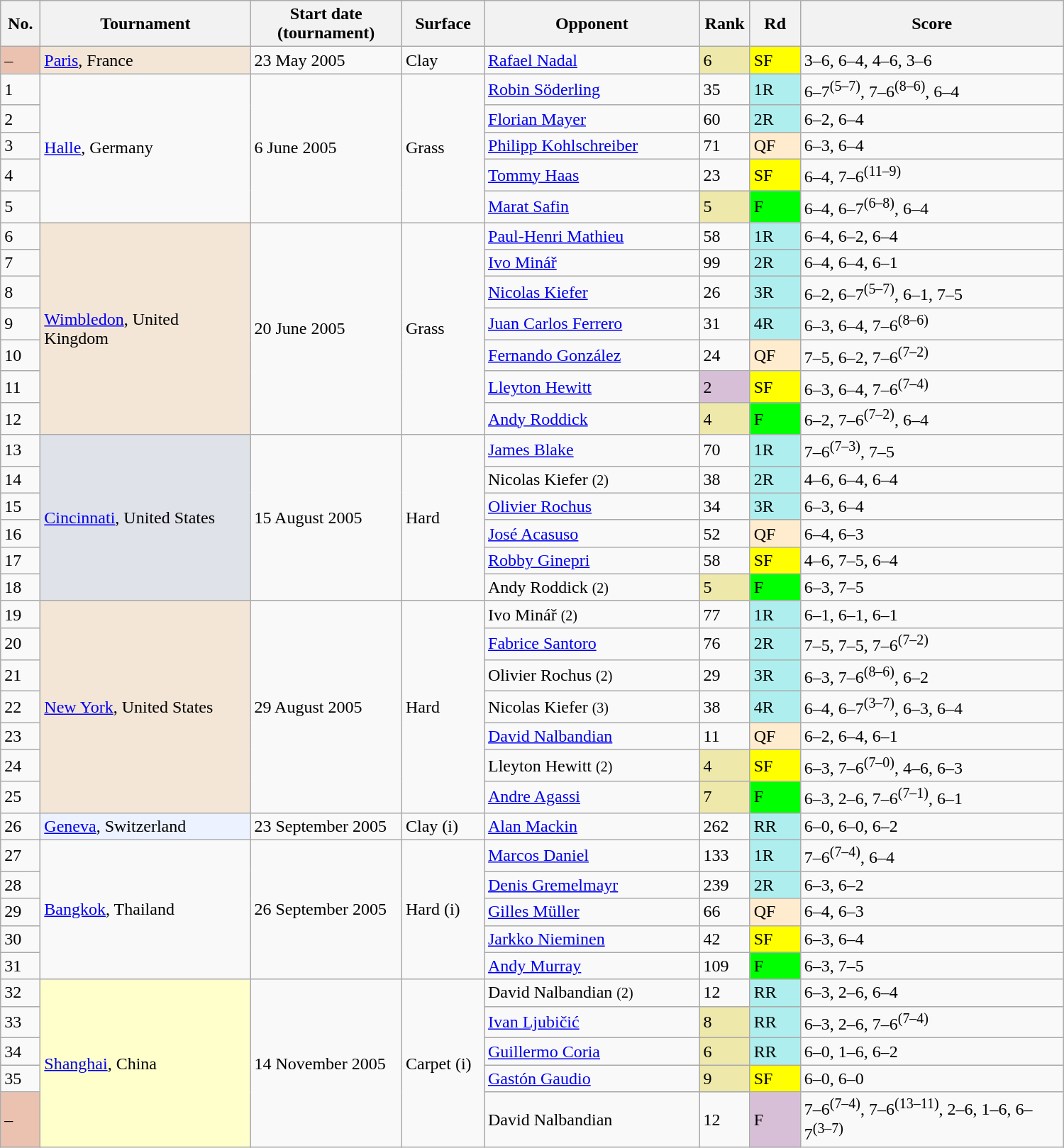<table class="wikitable" style=font-size:100%>
<tr>
<th style="width:30px">No.</th>
<th style="width:190px">Tournament</th>
<th style="width:135px">Start date<br>(tournament)</th>
<th style="width:70px">Surface</th>
<th style="width:195px">Opponent</th>
<th style="width:40px">Rank</th>
<th style="width:40px">Rd</th>
<th style="width:240px">Score</th>
</tr>
<tr>
<td bgcolor=EBC2AF>–</td>
<td style="background:#f3e6d7;"><a href='#'>Paris</a>, France</td>
<td>23 May 2005</td>
<td>Clay</td>
<td> <a href='#'>Rafael Nadal</a></td>
<td bgcolor=EEE8AA>6</td>
<td style="background:yellow;">SF</td>
<td>3–6, 6–4, 4–6, 3–6</td>
</tr>
<tr>
<td>1</td>
<td rowspan=5><a href='#'>Halle</a>, Germany</td>
<td rowspan=5>6 June 2005</td>
<td rowspan=5>Grass</td>
<td> <a href='#'>Robin Söderling</a></td>
<td>35</td>
<td bgcolor=afeeee>1R</td>
<td>6–7<sup>(5–7)</sup>, 7–6<sup>(8–6)</sup>, 6–4</td>
</tr>
<tr>
<td>2</td>
<td> <a href='#'>Florian Mayer</a></td>
<td>60</td>
<td bgcolor=afeeee>2R</td>
<td>6–2, 6–4</td>
</tr>
<tr>
<td>3</td>
<td> <a href='#'>Philipp Kohlschreiber</a></td>
<td>71</td>
<td bgcolor=ffebcd>QF</td>
<td>6–3, 6–4</td>
</tr>
<tr>
<td>4</td>
<td> <a href='#'>Tommy Haas</a></td>
<td>23</td>
<td style="background:yellow;">SF</td>
<td>6–4, 7–6<sup>(11–9)</sup></td>
</tr>
<tr>
<td>5</td>
<td> <a href='#'>Marat Safin</a></td>
<td bgcolor=EEE8AA>5</td>
<td bgcolor=lime>F</td>
<td>6–4, 6–7<sup>(6–8)</sup>, 6–4</td>
</tr>
<tr>
<td>6</td>
<td style="background:#f3e6d7;" rowspan=7><a href='#'>Wimbledon</a>, United Kingdom</td>
<td rowspan=7>20 June 2005</td>
<td rowspan=7>Grass</td>
<td> <a href='#'>Paul-Henri Mathieu</a></td>
<td>58</td>
<td bgcolor=afeeee>1R</td>
<td>6–4, 6–2, 6–4</td>
</tr>
<tr>
<td>7</td>
<td> <a href='#'>Ivo Minář</a></td>
<td>99</td>
<td bgcolor=afeeee>2R</td>
<td>6–4, 6–4, 6–1</td>
</tr>
<tr>
<td>8</td>
<td> <a href='#'>Nicolas Kiefer</a></td>
<td>26</td>
<td bgcolor=afeeee>3R</td>
<td>6–2, 6–7<sup>(5–7)</sup>, 6–1, 7–5</td>
</tr>
<tr>
<td>9</td>
<td> <a href='#'>Juan Carlos Ferrero</a></td>
<td>31</td>
<td bgcolor=afeeee>4R</td>
<td>6–3, 6–4, 7–6<sup>(8–6)</sup></td>
</tr>
<tr>
<td>10</td>
<td> <a href='#'>Fernando González</a></td>
<td>24</td>
<td bgcolor=ffebcd>QF</td>
<td>7–5, 6–2, 7–6<sup>(7–2)</sup></td>
</tr>
<tr>
<td>11</td>
<td> <a href='#'>Lleyton Hewitt</a></td>
<td style="background:thistle;">2</td>
<td style="background:yellow;">SF</td>
<td>6–3, 6–4, 7–6<sup>(7–4)</sup></td>
</tr>
<tr>
<td>12</td>
<td> <a href='#'>Andy Roddick</a></td>
<td bgcolor=EEE8AA>4</td>
<td bgcolor=lime>F</td>
<td>6–2, 7–6<sup>(7–2)</sup>, 6–4</td>
</tr>
<tr>
<td>13</td>
<td bgcolor=dfe2e9 rowspan=6><a href='#'>Cincinnati</a>, United States</td>
<td rowspan=6>15 August 2005</td>
<td rowspan=6>Hard</td>
<td> <a href='#'>James Blake</a></td>
<td>70</td>
<td bgcolor=afeeee>1R</td>
<td>7–6<sup>(7–3)</sup>, 7–5</td>
</tr>
<tr>
<td>14</td>
<td> Nicolas Kiefer <small>(2)</small></td>
<td>38</td>
<td bgcolor=afeeee>2R</td>
<td>4–6, 6–4, 6–4</td>
</tr>
<tr>
<td>15</td>
<td> <a href='#'>Olivier Rochus</a></td>
<td>34</td>
<td bgcolor=afeeee>3R</td>
<td>6–3, 6–4</td>
</tr>
<tr>
<td>16</td>
<td> <a href='#'>José Acasuso</a></td>
<td>52</td>
<td bgcolor=ffebcd>QF</td>
<td>6–4, 6–3</td>
</tr>
<tr>
<td>17</td>
<td> <a href='#'>Robby Ginepri</a></td>
<td>58</td>
<td style="background:yellow;">SF</td>
<td>4–6, 7–5, 6–4</td>
</tr>
<tr>
<td>18</td>
<td> Andy Roddick <small>(2)</small></td>
<td bgcolor=EEE8AA>5</td>
<td bgcolor=lime>F</td>
<td>6–3, 7–5</td>
</tr>
<tr>
<td>19</td>
<td style="background:#f3e6d7;" rowspan=7><a href='#'>New York</a>, United States</td>
<td rowspan=7>29 August 2005</td>
<td rowspan=7>Hard</td>
<td> Ivo Minář <small>(2)</small></td>
<td>77</td>
<td bgcolor=afeeee>1R</td>
<td>6–1, 6–1, 6–1</td>
</tr>
<tr>
<td>20</td>
<td> <a href='#'>Fabrice Santoro</a></td>
<td>76</td>
<td bgcolor=afeeee>2R</td>
<td>7–5, 7–5, 7–6<sup>(7–2)</sup></td>
</tr>
<tr>
<td>21</td>
<td> Olivier Rochus <small>(2)</small></td>
<td>29</td>
<td bgcolor=afeeee>3R</td>
<td>6–3, 7–6<sup>(8–6)</sup>, 6–2</td>
</tr>
<tr>
<td>22</td>
<td> Nicolas Kiefer <small>(3)</small></td>
<td>38</td>
<td bgcolor=afeeee>4R</td>
<td>6–4, 6–7<sup>(3–7)</sup>, 6–3, 6–4</td>
</tr>
<tr>
<td>23</td>
<td> <a href='#'>David Nalbandian</a></td>
<td>11</td>
<td bgcolor=ffebcd>QF</td>
<td>6–2, 6–4, 6–1</td>
</tr>
<tr>
<td>24</td>
<td> Lleyton Hewitt <small>(2)</small></td>
<td bgcolor=EEE8AA>4</td>
<td style="background:yellow;">SF</td>
<td>6–3, 7–6<sup>(7–0)</sup>, 4–6, 6–3</td>
</tr>
<tr>
<td>25</td>
<td> <a href='#'>Andre Agassi</a></td>
<td bgcolor=EEE8AA>7</td>
<td bgcolor=lime>F</td>
<td>6–3, 2–6, 7–6<sup>(7–1)</sup>, 6–1</td>
</tr>
<tr>
<td>26</td>
<td bgcolor=ECF2FF><a href='#'>Geneva</a>, Switzerland</td>
<td>23 September 2005</td>
<td>Clay (i)</td>
<td> <a href='#'>Alan Mackin</a></td>
<td>262</td>
<td bgcolor=afeeee>RR</td>
<td>6–0, 6–0, 6–2</td>
</tr>
<tr>
<td>27</td>
<td rowspan=5><a href='#'>Bangkok</a>, Thailand</td>
<td rowspan=5>26 September 2005</td>
<td rowspan=5>Hard (i)</td>
<td> <a href='#'>Marcos Daniel</a></td>
<td>133</td>
<td bgcolor=afeeee>1R</td>
<td>7–6<sup>(7–4)</sup>, 6–4</td>
</tr>
<tr>
<td>28</td>
<td> <a href='#'>Denis Gremelmayr</a></td>
<td>239</td>
<td bgcolor=afeeee>2R</td>
<td>6–3, 6–2</td>
</tr>
<tr>
<td>29</td>
<td> <a href='#'>Gilles Müller</a></td>
<td>66</td>
<td bgcolor=ffebcd>QF</td>
<td>6–4, 6–3</td>
</tr>
<tr>
<td>30</td>
<td> <a href='#'>Jarkko Nieminen</a></td>
<td>42</td>
<td style="background:yellow;">SF</td>
<td>6–3, 6–4</td>
</tr>
<tr>
<td>31</td>
<td> <a href='#'>Andy Murray</a></td>
<td>109</td>
<td bgcolor=lime>F</td>
<td>6–3, 7–5</td>
</tr>
<tr>
<td>32</td>
<td style="background:#ffc;" rowspan=5><a href='#'>Shanghai</a>, China</td>
<td rowspan=5>14 November 2005</td>
<td rowspan=5>Carpet (i)</td>
<td> David Nalbandian <small>(2)</small></td>
<td>12</td>
<td bgcolor=afeeee>RR</td>
<td>6–3, 2–6, 6–4</td>
</tr>
<tr>
<td>33</td>
<td> <a href='#'>Ivan Ljubičić</a></td>
<td bgcolor=EEE8AA>8</td>
<td bgcolor=afeeee>RR</td>
<td>6–3, 2–6, 7–6<sup>(7–4)</sup></td>
</tr>
<tr>
<td>34</td>
<td> <a href='#'>Guillermo Coria</a></td>
<td bgcolor=EEE8AA>6</td>
<td bgcolor=afeeee>RR</td>
<td>6–0, 1–6, 6–2</td>
</tr>
<tr>
<td>35</td>
<td> <a href='#'>Gastón Gaudio</a></td>
<td bgcolor=EEE8AA>9</td>
<td style="background:yellow;">SF</td>
<td>6–0, 6–0</td>
</tr>
<tr>
<td bgcolor=EBC2AF>–</td>
<td> David Nalbandian</td>
<td>12</td>
<td style="background:thistle;">F</td>
<td>7–6<sup>(7–4)</sup>, 7–6<sup>(13–11)</sup>, 2–6, 1–6, 6–7<sup>(3–7)</sup></td>
</tr>
</table>
